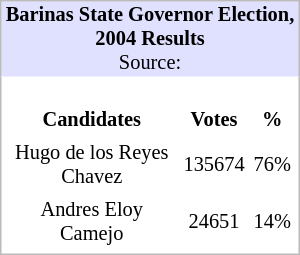<table cellpadding="1" border="0" style="float: right; margin: 0em 0em 1em 1em; width: 200px; border: 1px #bbbbbb solid; border-collapse: collapse; font-size: 85%;">
<tr align="center" bgcolor="#E0E0FF">
<td colspan="2" align="center"><strong>Barinas State Governor Election, 2004 Results</strong><br>Source:  </td>
</tr>
<tr align="center">
<td><br><table style="float:center; clear:center; text-align: center; font-size:100%; margin:1px;" cellpadding="3" cellspacing=0>
<tr>
<th>Candidates</th>
<th>Votes</th>
<th>%</th>
</tr>
<tr>
<td>Hugo de los Reyes Chavez</td>
<td>135674</td>
<td>76%</td>
</tr>
<tr>
<td>Andres Eloy Camejo</td>
<td>24651</td>
<td>14%</td>
</tr>
</table>
</td>
</tr>
</table>
